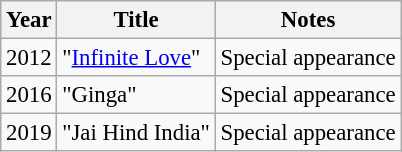<table class="wikitable sortable" style="font-size:95%;">
<tr>
<th>Year</th>
<th>Title</th>
<th>Notes</th>
</tr>
<tr>
<td>2012</td>
<td>"<a href='#'>Infinite Love</a>"</td>
<td>Special appearance</td>
</tr>
<tr>
<td>2016</td>
<td>"Ginga"</td>
<td>Special appearance</td>
</tr>
<tr>
<td>2019</td>
<td>"Jai Hind India"</td>
<td>Special appearance</td>
</tr>
</table>
